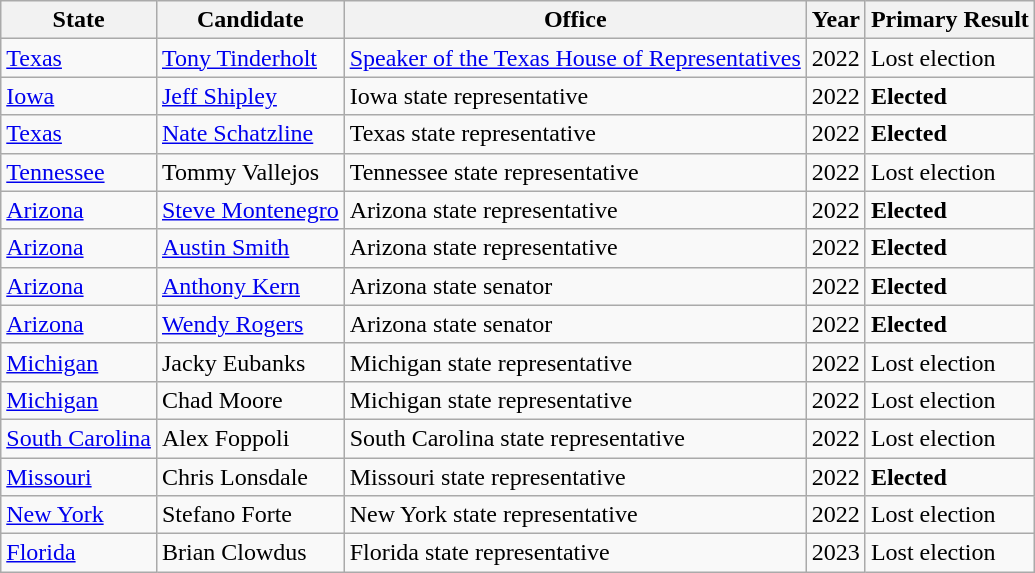<table class="wikitable sortable">
<tr>
<th bgcolor="teal">State</th>
<th>Candidate</th>
<th>Office</th>
<th>Year</th>
<th bgcolor="teal">Primary Result</th>
</tr>
<tr>
<td> <a href='#'>Texas</a></td>
<td><a href='#'>Tony Tinderholt</a></td>
<td><a href='#'>Speaker of the Texas House of Representatives</a></td>
<td>2022</td>
<td> Lost election</td>
</tr>
<tr>
<td> <a href='#'>Iowa</a></td>
<td><a href='#'>Jeff Shipley</a></td>
<td>Iowa state representative</td>
<td>2022</td>
<td><strong></strong> <strong>Elected</strong></td>
</tr>
<tr>
<td> <a href='#'>Texas</a></td>
<td><a href='#'>Nate Schatzline</a></td>
<td>Texas state representative</td>
<td>2022</td>
<td><strong></strong> <strong>Elected</strong></td>
</tr>
<tr>
<td> <a href='#'>Tennessee</a></td>
<td>Tommy Vallejos</td>
<td>Tennessee state representative</td>
<td>2022</td>
<td> Lost election</td>
</tr>
<tr>
<td> <a href='#'>Arizona</a></td>
<td><a href='#'>Steve Montenegro</a></td>
<td>Arizona state representative</td>
<td>2022</td>
<td><strong></strong> <strong>Elected</strong></td>
</tr>
<tr>
<td> <a href='#'>Arizona</a></td>
<td><a href='#'>Austin Smith</a></td>
<td>Arizona state representative</td>
<td>2022</td>
<td><strong></strong> <strong>Elected</strong></td>
</tr>
<tr>
<td> <a href='#'>Arizona</a></td>
<td><a href='#'>Anthony Kern</a></td>
<td>Arizona state senator</td>
<td>2022</td>
<td><strong></strong> <strong>Elected</strong></td>
</tr>
<tr>
<td> <a href='#'>Arizona</a></td>
<td><a href='#'>Wendy Rogers</a></td>
<td>Arizona state senator</td>
<td>2022</td>
<td><strong></strong> <strong>Elected</strong></td>
</tr>
<tr>
<td> <a href='#'>Michigan</a></td>
<td>Jacky Eubanks</td>
<td>Michigan state representative</td>
<td>2022</td>
<td> Lost election</td>
</tr>
<tr>
<td> <a href='#'>Michigan</a></td>
<td>Chad Moore</td>
<td>Michigan state representative</td>
<td>2022</td>
<td> Lost election</td>
</tr>
<tr>
<td> <a href='#'>South Carolina</a></td>
<td>Alex Foppoli</td>
<td>South Carolina state representative</td>
<td>2022</td>
<td> Lost election</td>
</tr>
<tr>
<td> <a href='#'>Missouri</a></td>
<td>Chris Lonsdale</td>
<td>Missouri state representative</td>
<td>2022</td>
<td><strong></strong> <strong>Elected</strong></td>
</tr>
<tr>
<td> <a href='#'>New York</a></td>
<td>Stefano Forte</td>
<td>New York state representative</td>
<td>2022</td>
<td> Lost election</td>
</tr>
<tr>
<td> <a href='#'>Florida</a></td>
<td>Brian Clowdus</td>
<td>Florida state representative</td>
<td>2023</td>
<td> Lost election</td>
</tr>
</table>
